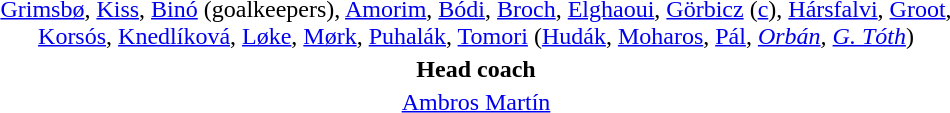<table style="text-align: center; margin-top: 1em; margin-left: auto; margin-right: auto">
<tr>
<td><a href='#'>Grimsbø</a>, <a href='#'>Kiss</a>, <a href='#'>Binó</a> (goalkeepers), <a href='#'>Amorim</a>, <a href='#'>Bódi</a>, <a href='#'>Broch</a>, <a href='#'>Elghaoui</a>, <a href='#'>Görbicz</a> (<a href='#'>c</a>), <a href='#'>Hársfalvi</a>, <a href='#'>Groot</a>,<br><a href='#'>Korsós</a>, <a href='#'>Knedlíková</a>, <a href='#'>Løke</a>, <a href='#'>Mørk</a>, <a href='#'>Puhalák</a>, <a href='#'>Tomori</a> (<a href='#'>Hudák</a>, <a href='#'>Moharos</a>, <a href='#'>Pál</a>, <em><a href='#'>Orbán</a>, <a href='#'>G. Tóth</a></em>)</td>
</tr>
<tr>
<td><strong>Head coach</strong></td>
</tr>
<tr>
<td><a href='#'>Ambros Martín</a></td>
</tr>
</table>
